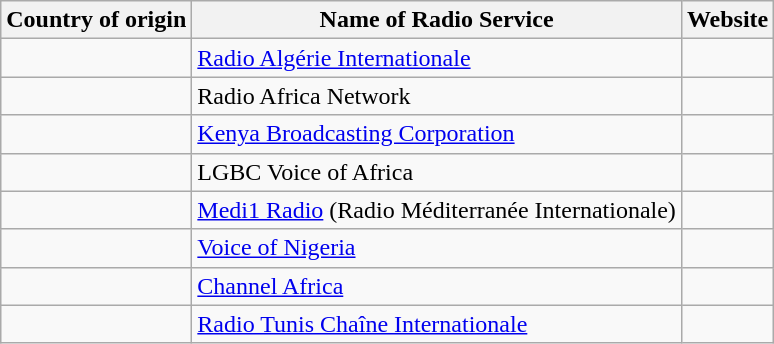<table class="wikitable">
<tr>
<th>Country of origin</th>
<th>Name of Radio Service</th>
<th>Website</th>
</tr>
<tr>
<td></td>
<td><a href='#'>Radio Algérie Internationale</a></td>
<td></td>
</tr>
<tr>
<td></td>
<td>Radio Africa Network</td>
<td></td>
</tr>
<tr>
<td></td>
<td><a href='#'>Kenya Broadcasting Corporation</a></td>
<td></td>
</tr>
<tr>
<td></td>
<td>LGBC Voice of Africa</td>
<td></td>
</tr>
<tr>
<td><br></td>
<td><a href='#'>Medi1 Radio</a> (Radio Méditerranée Internationale)</td>
<td></td>
</tr>
<tr>
<td></td>
<td><a href='#'>Voice of Nigeria</a></td>
<td></td>
</tr>
<tr>
<td></td>
<td><a href='#'>Channel Africa</a></td>
<td></td>
</tr>
<tr>
<td></td>
<td><a href='#'>Radio Tunis Chaîne Internationale</a></td>
<td></td>
</tr>
</table>
